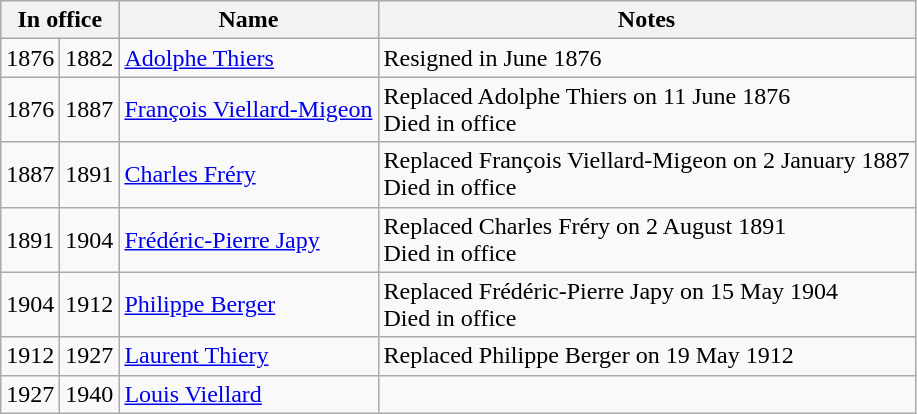<table class="wikitable">
<tr>
<th colspan="2">In office</th>
<th>Name</th>
<th>Notes</th>
</tr>
<tr>
<td>1876</td>
<td>1882</td>
<td><a href='#'>Adolphe Thiers</a></td>
<td>Resigned in June 1876</td>
</tr>
<tr>
<td>1876</td>
<td>1887</td>
<td><a href='#'>François Viellard-Migeon</a></td>
<td>Replaced Adolphe Thiers on 11 June 1876<br>Died in office</td>
</tr>
<tr>
<td>1887</td>
<td>1891</td>
<td><a href='#'>Charles Fréry</a></td>
<td>Replaced François Viellard-Migeon on 2 January 1887<br>Died in office</td>
</tr>
<tr>
<td>1891</td>
<td>1904</td>
<td><a href='#'>Frédéric-Pierre Japy</a></td>
<td>Replaced Charles Fréry on 2 August 1891<br>Died in office</td>
</tr>
<tr>
<td>1904</td>
<td>1912</td>
<td><a href='#'>Philippe Berger</a></td>
<td>Replaced Frédéric-Pierre Japy on 15 May 1904<br>Died in office</td>
</tr>
<tr>
<td>1912</td>
<td>1927</td>
<td><a href='#'>Laurent Thiery</a></td>
<td>Replaced Philippe Berger on 19 May 1912</td>
</tr>
<tr>
<td>1927</td>
<td>1940</td>
<td><a href='#'>Louis Viellard</a></td>
<td></td>
</tr>
</table>
